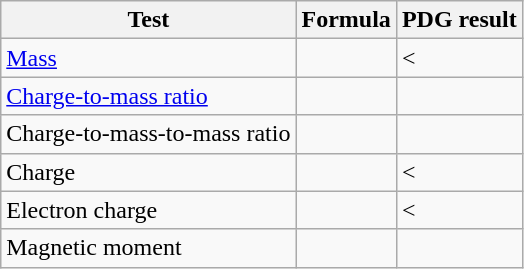<table class="wikitable">
<tr>
<th>Test</th>
<th>Formula</th>
<th>PDG result</th>
</tr>
<tr>
<td><a href='#'>Mass</a></td>
<td></td>
<td><</td>
</tr>
<tr>
<td><a href='#'>Charge-to-mass ratio</a></td>
<td></td>
<td></td>
</tr>
<tr>
<td>Charge-to-mass-to-mass ratio</td>
<td></td>
<td></td>
</tr>
<tr>
<td>Charge</td>
<td></td>
<td><</td>
</tr>
<tr>
<td>Electron charge</td>
<td></td>
<td><</td>
</tr>
<tr>
<td>Magnetic moment</td>
<td></td>
<td></td>
</tr>
</table>
